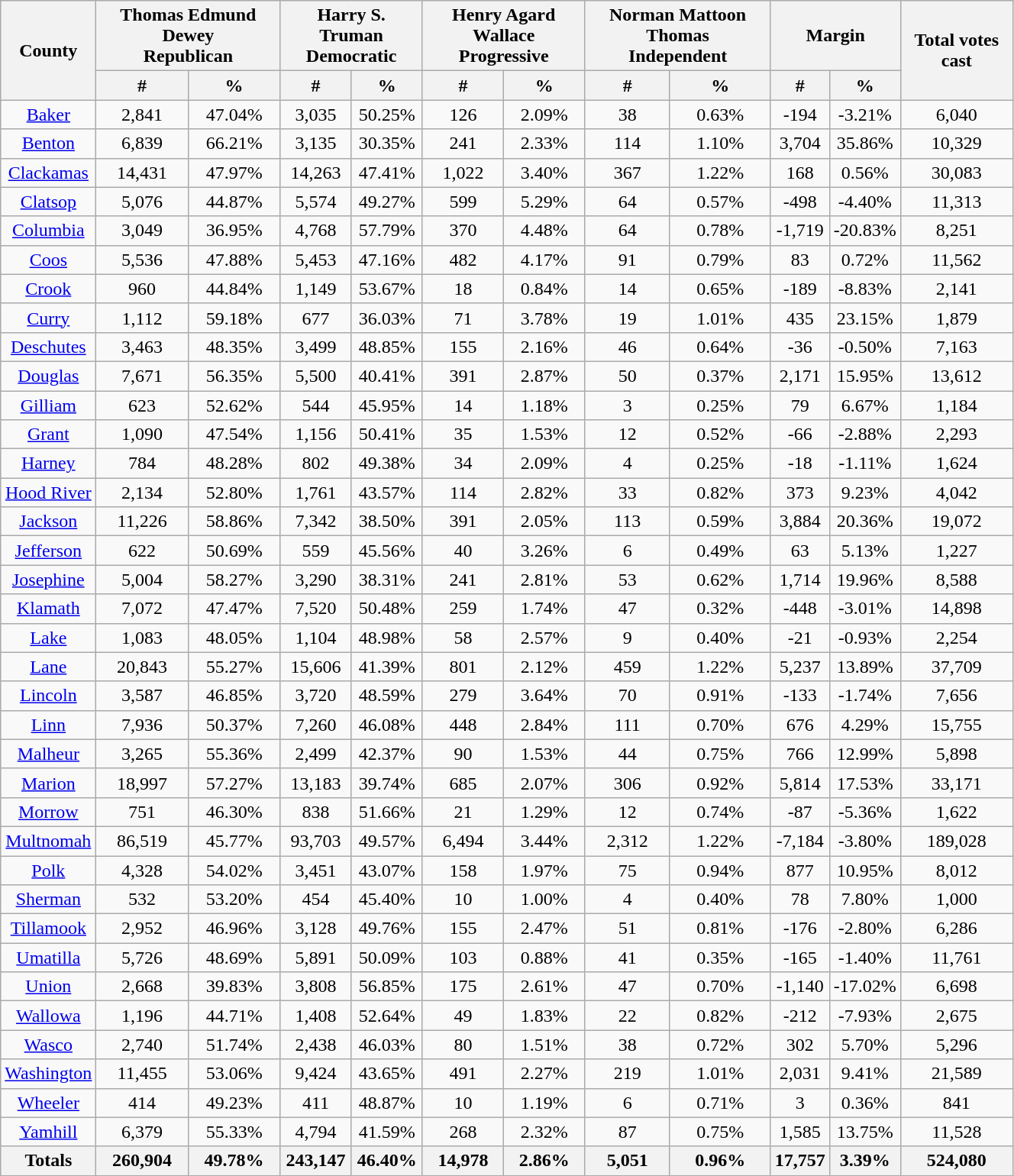<table width="70%"  class="wikitable sortable" style="text-align:center">
<tr>
<th style="text-align:center;" rowspan="2">County</th>
<th style="text-align:center;" colspan="2">Thomas Edmund Dewey<br>Republican</th>
<th style="text-align:center;" colspan="2">Harry S. Truman<br>Democratic</th>
<th style="text-align:center;" colspan="2">Henry Agard Wallace<br>Progressive</th>
<th style="text-align:center;" colspan="2">Norman Mattoon Thomas<br>Independent</th>
<th style="text-align:center;" colspan="2">Margin</th>
<th style="text-align:center;" rowspan="2">Total votes cast</th>
</tr>
<tr>
<th style="text-align:center;" data-sort-type="number">#</th>
<th style="text-align:center;" data-sort-type="number">%</th>
<th style="text-align:center;" data-sort-type="number">#</th>
<th style="text-align:center;" data-sort-type="number">%</th>
<th style="text-align:center;" data-sort-type="number">#</th>
<th style="text-align:center;" data-sort-type="number">%</th>
<th style="text-align:center;" data-sort-type="number">#</th>
<th style="text-align:center;" data-sort-type="number">%</th>
<th style="text-align:center;" data-sort-type="number">#</th>
<th style="text-align:center;" data-sort-type="number">%</th>
</tr>
<tr style="text-align:center;">
<td><a href='#'>Baker</a></td>
<td>2,841</td>
<td>47.04%</td>
<td>3,035</td>
<td>50.25%</td>
<td>126</td>
<td>2.09%</td>
<td>38</td>
<td>0.63%</td>
<td>-194</td>
<td>-3.21%</td>
<td>6,040</td>
</tr>
<tr style="text-align:center;">
<td><a href='#'>Benton</a></td>
<td>6,839</td>
<td>66.21%</td>
<td>3,135</td>
<td>30.35%</td>
<td>241</td>
<td>2.33%</td>
<td>114</td>
<td>1.10%</td>
<td>3,704</td>
<td>35.86%</td>
<td>10,329</td>
</tr>
<tr style="text-align:center;">
<td><a href='#'>Clackamas</a></td>
<td>14,431</td>
<td>47.97%</td>
<td>14,263</td>
<td>47.41%</td>
<td>1,022</td>
<td>3.40%</td>
<td>367</td>
<td>1.22%</td>
<td>168</td>
<td>0.56%</td>
<td>30,083</td>
</tr>
<tr style="text-align:center;">
<td><a href='#'>Clatsop</a></td>
<td>5,076</td>
<td>44.87%</td>
<td>5,574</td>
<td>49.27%</td>
<td>599</td>
<td>5.29%</td>
<td>64</td>
<td>0.57%</td>
<td>-498</td>
<td>-4.40%</td>
<td>11,313</td>
</tr>
<tr style="text-align:center;">
<td><a href='#'>Columbia</a></td>
<td>3,049</td>
<td>36.95%</td>
<td>4,768</td>
<td>57.79%</td>
<td>370</td>
<td>4.48%</td>
<td>64</td>
<td>0.78%</td>
<td>-1,719</td>
<td>-20.83%</td>
<td>8,251</td>
</tr>
<tr style="text-align:center;">
<td><a href='#'>Coos</a></td>
<td>5,536</td>
<td>47.88%</td>
<td>5,453</td>
<td>47.16%</td>
<td>482</td>
<td>4.17%</td>
<td>91</td>
<td>0.79%</td>
<td>83</td>
<td>0.72%</td>
<td>11,562</td>
</tr>
<tr style="text-align:center;">
<td><a href='#'>Crook</a></td>
<td>960</td>
<td>44.84%</td>
<td>1,149</td>
<td>53.67%</td>
<td>18</td>
<td>0.84%</td>
<td>14</td>
<td>0.65%</td>
<td>-189</td>
<td>-8.83%</td>
<td>2,141</td>
</tr>
<tr style="text-align:center;">
<td><a href='#'>Curry</a></td>
<td>1,112</td>
<td>59.18%</td>
<td>677</td>
<td>36.03%</td>
<td>71</td>
<td>3.78%</td>
<td>19</td>
<td>1.01%</td>
<td>435</td>
<td>23.15%</td>
<td>1,879</td>
</tr>
<tr style="text-align:center;">
<td><a href='#'>Deschutes</a></td>
<td>3,463</td>
<td>48.35%</td>
<td>3,499</td>
<td>48.85%</td>
<td>155</td>
<td>2.16%</td>
<td>46</td>
<td>0.64%</td>
<td>-36</td>
<td>-0.50%</td>
<td>7,163</td>
</tr>
<tr style="text-align:center;">
<td><a href='#'>Douglas</a></td>
<td>7,671</td>
<td>56.35%</td>
<td>5,500</td>
<td>40.41%</td>
<td>391</td>
<td>2.87%</td>
<td>50</td>
<td>0.37%</td>
<td>2,171</td>
<td>15.95%</td>
<td>13,612</td>
</tr>
<tr style="text-align:center;">
<td><a href='#'>Gilliam</a></td>
<td>623</td>
<td>52.62%</td>
<td>544</td>
<td>45.95%</td>
<td>14</td>
<td>1.18%</td>
<td>3</td>
<td>0.25%</td>
<td>79</td>
<td>6.67%</td>
<td>1,184</td>
</tr>
<tr style="text-align:center;">
<td><a href='#'>Grant</a></td>
<td>1,090</td>
<td>47.54%</td>
<td>1,156</td>
<td>50.41%</td>
<td>35</td>
<td>1.53%</td>
<td>12</td>
<td>0.52%</td>
<td>-66</td>
<td>-2.88%</td>
<td>2,293</td>
</tr>
<tr style="text-align:center;">
<td><a href='#'>Harney</a></td>
<td>784</td>
<td>48.28%</td>
<td>802</td>
<td>49.38%</td>
<td>34</td>
<td>2.09%</td>
<td>4</td>
<td>0.25%</td>
<td>-18</td>
<td>-1.11%</td>
<td>1,624</td>
</tr>
<tr style="text-align:center;">
<td><a href='#'>Hood River</a></td>
<td>2,134</td>
<td>52.80%</td>
<td>1,761</td>
<td>43.57%</td>
<td>114</td>
<td>2.82%</td>
<td>33</td>
<td>0.82%</td>
<td>373</td>
<td>9.23%</td>
<td>4,042</td>
</tr>
<tr style="text-align:center;">
<td><a href='#'>Jackson</a></td>
<td>11,226</td>
<td>58.86%</td>
<td>7,342</td>
<td>38.50%</td>
<td>391</td>
<td>2.05%</td>
<td>113</td>
<td>0.59%</td>
<td>3,884</td>
<td>20.36%</td>
<td>19,072</td>
</tr>
<tr style="text-align:center;">
<td><a href='#'>Jefferson</a></td>
<td>622</td>
<td>50.69%</td>
<td>559</td>
<td>45.56%</td>
<td>40</td>
<td>3.26%</td>
<td>6</td>
<td>0.49%</td>
<td>63</td>
<td>5.13%</td>
<td>1,227</td>
</tr>
<tr style="text-align:center;">
<td><a href='#'>Josephine</a></td>
<td>5,004</td>
<td>58.27%</td>
<td>3,290</td>
<td>38.31%</td>
<td>241</td>
<td>2.81%</td>
<td>53</td>
<td>0.62%</td>
<td>1,714</td>
<td>19.96%</td>
<td>8,588</td>
</tr>
<tr style="text-align:center;">
<td><a href='#'>Klamath</a></td>
<td>7,072</td>
<td>47.47%</td>
<td>7,520</td>
<td>50.48%</td>
<td>259</td>
<td>1.74%</td>
<td>47</td>
<td>0.32%</td>
<td>-448</td>
<td>-3.01%</td>
<td>14,898</td>
</tr>
<tr style="text-align:center;">
<td><a href='#'>Lake</a></td>
<td>1,083</td>
<td>48.05%</td>
<td>1,104</td>
<td>48.98%</td>
<td>58</td>
<td>2.57%</td>
<td>9</td>
<td>0.40%</td>
<td>-21</td>
<td>-0.93%</td>
<td>2,254</td>
</tr>
<tr style="text-align:center;">
<td><a href='#'>Lane</a></td>
<td>20,843</td>
<td>55.27%</td>
<td>15,606</td>
<td>41.39%</td>
<td>801</td>
<td>2.12%</td>
<td>459</td>
<td>1.22%</td>
<td>5,237</td>
<td>13.89%</td>
<td>37,709</td>
</tr>
<tr style="text-align:center;">
<td><a href='#'>Lincoln</a></td>
<td>3,587</td>
<td>46.85%</td>
<td>3,720</td>
<td>48.59%</td>
<td>279</td>
<td>3.64%</td>
<td>70</td>
<td>0.91%</td>
<td>-133</td>
<td>-1.74%</td>
<td>7,656</td>
</tr>
<tr style="text-align:center;">
<td><a href='#'>Linn</a></td>
<td>7,936</td>
<td>50.37%</td>
<td>7,260</td>
<td>46.08%</td>
<td>448</td>
<td>2.84%</td>
<td>111</td>
<td>0.70%</td>
<td>676</td>
<td>4.29%</td>
<td>15,755</td>
</tr>
<tr style="text-align:center;">
<td><a href='#'>Malheur</a></td>
<td>3,265</td>
<td>55.36%</td>
<td>2,499</td>
<td>42.37%</td>
<td>90</td>
<td>1.53%</td>
<td>44</td>
<td>0.75%</td>
<td>766</td>
<td>12.99%</td>
<td>5,898</td>
</tr>
<tr style="text-align:center;">
<td><a href='#'>Marion</a></td>
<td>18,997</td>
<td>57.27%</td>
<td>13,183</td>
<td>39.74%</td>
<td>685</td>
<td>2.07%</td>
<td>306</td>
<td>0.92%</td>
<td>5,814</td>
<td>17.53%</td>
<td>33,171</td>
</tr>
<tr style="text-align:center;">
<td><a href='#'>Morrow</a></td>
<td>751</td>
<td>46.30%</td>
<td>838</td>
<td>51.66%</td>
<td>21</td>
<td>1.29%</td>
<td>12</td>
<td>0.74%</td>
<td>-87</td>
<td>-5.36%</td>
<td>1,622</td>
</tr>
<tr style="text-align:center;">
<td><a href='#'>Multnomah</a></td>
<td>86,519</td>
<td>45.77%</td>
<td>93,703</td>
<td>49.57%</td>
<td>6,494</td>
<td>3.44%</td>
<td>2,312</td>
<td>1.22%</td>
<td>-7,184</td>
<td>-3.80%</td>
<td>189,028</td>
</tr>
<tr style="text-align:center;">
<td><a href='#'>Polk</a></td>
<td>4,328</td>
<td>54.02%</td>
<td>3,451</td>
<td>43.07%</td>
<td>158</td>
<td>1.97%</td>
<td>75</td>
<td>0.94%</td>
<td>877</td>
<td>10.95%</td>
<td>8,012</td>
</tr>
<tr style="text-align:center;">
<td><a href='#'>Sherman</a></td>
<td>532</td>
<td>53.20%</td>
<td>454</td>
<td>45.40%</td>
<td>10</td>
<td>1.00%</td>
<td>4</td>
<td>0.40%</td>
<td>78</td>
<td>7.80%</td>
<td>1,000</td>
</tr>
<tr style="text-align:center;">
<td><a href='#'>Tillamook</a></td>
<td>2,952</td>
<td>46.96%</td>
<td>3,128</td>
<td>49.76%</td>
<td>155</td>
<td>2.47%</td>
<td>51</td>
<td>0.81%</td>
<td>-176</td>
<td>-2.80%</td>
<td>6,286</td>
</tr>
<tr style="text-align:center;">
<td><a href='#'>Umatilla</a></td>
<td>5,726</td>
<td>48.69%</td>
<td>5,891</td>
<td>50.09%</td>
<td>103</td>
<td>0.88%</td>
<td>41</td>
<td>0.35%</td>
<td>-165</td>
<td>-1.40%</td>
<td>11,761</td>
</tr>
<tr style="text-align:center;">
<td><a href='#'>Union</a></td>
<td>2,668</td>
<td>39.83%</td>
<td>3,808</td>
<td>56.85%</td>
<td>175</td>
<td>2.61%</td>
<td>47</td>
<td>0.70%</td>
<td>-1,140</td>
<td>-17.02%</td>
<td>6,698</td>
</tr>
<tr style="text-align:center;">
<td><a href='#'>Wallowa</a></td>
<td>1,196</td>
<td>44.71%</td>
<td>1,408</td>
<td>52.64%</td>
<td>49</td>
<td>1.83%</td>
<td>22</td>
<td>0.82%</td>
<td>-212</td>
<td>-7.93%</td>
<td>2,675</td>
</tr>
<tr style="text-align:center;">
<td><a href='#'>Wasco</a></td>
<td>2,740</td>
<td>51.74%</td>
<td>2,438</td>
<td>46.03%</td>
<td>80</td>
<td>1.51%</td>
<td>38</td>
<td>0.72%</td>
<td>302</td>
<td>5.70%</td>
<td>5,296</td>
</tr>
<tr style="text-align:center;">
<td><a href='#'>Washington</a></td>
<td>11,455</td>
<td>53.06%</td>
<td>9,424</td>
<td>43.65%</td>
<td>491</td>
<td>2.27%</td>
<td>219</td>
<td>1.01%</td>
<td>2,031</td>
<td>9.41%</td>
<td>21,589</td>
</tr>
<tr style="text-align:center;">
<td><a href='#'>Wheeler</a></td>
<td>414</td>
<td>49.23%</td>
<td>411</td>
<td>48.87%</td>
<td>10</td>
<td>1.19%</td>
<td>6</td>
<td>0.71%</td>
<td>3</td>
<td>0.36%</td>
<td>841</td>
</tr>
<tr style="text-align:center;">
<td><a href='#'>Yamhill</a></td>
<td>6,379</td>
<td>55.33%</td>
<td>4,794</td>
<td>41.59%</td>
<td>268</td>
<td>2.32%</td>
<td>87</td>
<td>0.75%</td>
<td>1,585</td>
<td>13.75%</td>
<td>11,528</td>
</tr>
<tr style="text-align:center;">
<th>Totals</th>
<th>260,904</th>
<th>49.78%</th>
<th>243,147</th>
<th>46.40%</th>
<th>14,978</th>
<th>2.86%</th>
<th>5,051</th>
<th>0.96%</th>
<th>17,757</th>
<th>3.39%</th>
<th>524,080</th>
</tr>
</table>
